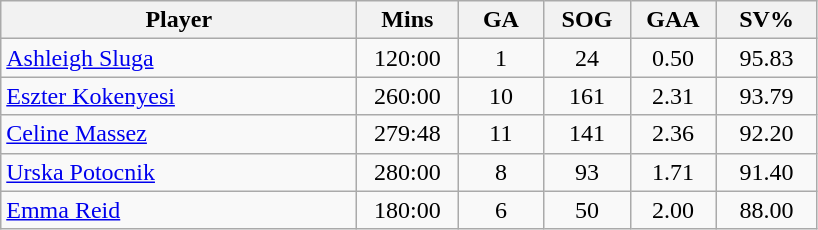<table class="wikitable sortable" style="text-align:center;">
<tr>
<th width="230px">Player</th>
<th width="60px">Mins</th>
<th width="50px">GA</th>
<th width="50px">SOG</th>
<th width="50px">GAA</th>
<th width="60px">SV%</th>
</tr>
<tr align=center>
<td align=left> <a href='#'>Ashleigh Sluga</a></td>
<td>120:00</td>
<td>1</td>
<td>24</td>
<td>0.50</td>
<td>95.83</td>
</tr>
<tr align=center>
<td align=left> <a href='#'>Eszter Kokenyesi</a></td>
<td>260:00</td>
<td>10</td>
<td>161</td>
<td>2.31</td>
<td>93.79</td>
</tr>
<tr align=center>
<td align=left> <a href='#'>Celine Massez</a></td>
<td>279:48</td>
<td>11</td>
<td>141</td>
<td>2.36</td>
<td>92.20</td>
</tr>
<tr align=center>
<td align=left> <a href='#'>Urska Potocnik</a></td>
<td>280:00</td>
<td>8</td>
<td>93</td>
<td>1.71</td>
<td>91.40</td>
</tr>
<tr align=center>
<td align=left> <a href='#'>Emma Reid</a></td>
<td>180:00</td>
<td>6</td>
<td>50</td>
<td>2.00</td>
<td>88.00</td>
</tr>
</table>
